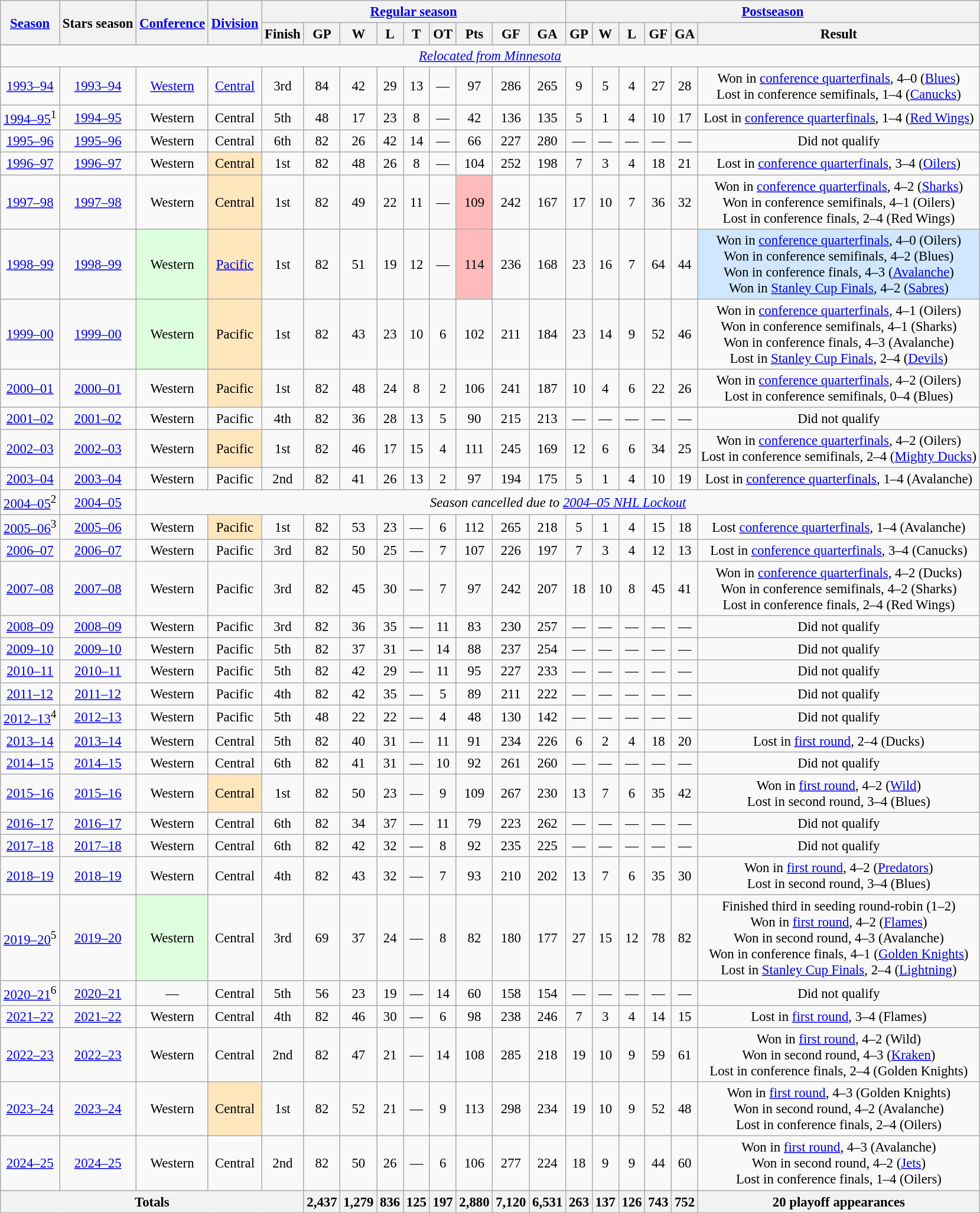<table class="wikitable" style="text-align:center; font-size: 95%">
<tr>
<th rowspan="2"><a href='#'>Season</a></th>
<th rowspan="2">Stars season</th>
<th rowspan="2"><a href='#'>Conference</a></th>
<th rowspan="2"><a href='#'>Division</a></th>
<th colspan="9"><a href='#'>Regular season</a></th>
<th colspan="6"><a href='#'>Postseason</a></th>
</tr>
<tr>
<th>Finish</th>
<th>GP</th>
<th>W</th>
<th>L</th>
<th>T</th>
<th>OT</th>
<th>Pts</th>
<th>GF</th>
<th>GA</th>
<th>GP</th>
<th>W</th>
<th>L</th>
<th>GF</th>
<th>GA</th>
<th>Result</th>
</tr>
<tr>
</tr>
<tr>
<td colspan="19" align="center"><em><a href='#'>Relocated from Minnesota</a></em></td>
</tr>
<tr>
<td><a href='#'>1993–94</a></td>
<td><a href='#'>1993–94</a></td>
<td><a href='#'>Western</a></td>
<td><a href='#'>Central</a></td>
<td>3rd</td>
<td>84</td>
<td>42</td>
<td>29</td>
<td>13</td>
<td>—</td>
<td>97</td>
<td>286</td>
<td>265</td>
<td>9</td>
<td>5</td>
<td>4</td>
<td>27</td>
<td>28</td>
<td>Won in <a href='#'>conference quarterfinals</a>, 4–0 (<a href='#'>Blues</a>)<br>Lost in conference semifinals, 1–4 (<a href='#'>Canucks</a>)</td>
</tr>
<tr>
<td><a href='#'>1994–95</a><sup>1</sup></td>
<td><a href='#'>1994–95</a></td>
<td>Western</td>
<td>Central</td>
<td>5th</td>
<td>48</td>
<td>17</td>
<td>23</td>
<td>8</td>
<td>—</td>
<td>42</td>
<td>136</td>
<td>135</td>
<td>5</td>
<td>1</td>
<td>4</td>
<td>10</td>
<td>17</td>
<td>Lost in <a href='#'>conference quarterfinals</a>, 1–4 (<a href='#'>Red Wings</a>)</td>
</tr>
<tr>
<td><a href='#'>1995–96</a></td>
<td><a href='#'>1995–96</a></td>
<td>Western</td>
<td>Central</td>
<td>6th</td>
<td>82</td>
<td>26</td>
<td>42</td>
<td>14</td>
<td>—</td>
<td>66</td>
<td>227</td>
<td>280</td>
<td>—</td>
<td>—</td>
<td>—</td>
<td>—</td>
<td>—</td>
<td>Did not qualify</td>
</tr>
<tr>
<td><a href='#'>1996–97</a></td>
<td><a href='#'>1996–97</a></td>
<td>Western</td>
<td style="background: #FFE6BD;">Central</td>
<td>1st</td>
<td>82</td>
<td>48</td>
<td>26</td>
<td>8</td>
<td>—</td>
<td>104</td>
<td>252</td>
<td>198</td>
<td>7</td>
<td>3</td>
<td>4</td>
<td>18</td>
<td>21</td>
<td>Lost in <a href='#'>conference quarterfinals</a>, 3–4 (<a href='#'>Oilers</a>)</td>
</tr>
<tr>
<td><a href='#'>1997–98</a></td>
<td><a href='#'>1997–98</a></td>
<td>Western</td>
<td style="background: #FFE6BD;">Central</td>
<td>1st</td>
<td>82</td>
<td>49</td>
<td>22</td>
<td>11</td>
<td>—</td>
<td style="background: #ffbbbb;">109</td>
<td>242</td>
<td>167</td>
<td>17</td>
<td>10</td>
<td>7</td>
<td>36</td>
<td>32</td>
<td>Won in <a href='#'>conference quarterfinals</a>, 4–2 (<a href='#'>Sharks</a>)<br>Won in conference semifinals, 4–1 (Oilers)<br>Lost in conference finals, 2–4 (Red Wings)</td>
</tr>
<tr>
<td><a href='#'>1998–99</a></td>
<td><a href='#'>1998–99</a></td>
<td bgcolor="#DDFFDD">Western</td>
<td style="background: #FFE6BD;"><a href='#'>Pacific</a></td>
<td>1st</td>
<td>82</td>
<td>51</td>
<td>19</td>
<td>12</td>
<td>—</td>
<td style="background: #ffbbbb;">114</td>
<td>236</td>
<td>168</td>
<td>23</td>
<td>16</td>
<td>7</td>
<td>64</td>
<td>44</td>
<td style="background: #D0E7FF;">Won in <a href='#'>conference quarterfinals</a>, 4–0 (Oilers)<br>Won in conference semifinals, 4–2 (Blues)<br>Won in conference finals, 4–3 (<a href='#'>Avalanche</a>)<br>Won in <a href='#'>Stanley Cup Finals</a>, 4–2 (<a href='#'>Sabres</a>)</td>
</tr>
<tr>
<td><a href='#'>1999–00</a></td>
<td><a href='#'>1999–00</a></td>
<td bgcolor="#DDFFDD">Western</td>
<td style="background: #FFE6BD;">Pacific</td>
<td>1st</td>
<td>82</td>
<td>43</td>
<td>23</td>
<td>10</td>
<td>6</td>
<td>102</td>
<td>211</td>
<td>184</td>
<td>23</td>
<td>14</td>
<td>9</td>
<td>52</td>
<td>46</td>
<td>Won in <a href='#'>conference quarterfinals</a>, 4–1 (Oilers)<br>Won in conference semifinals, 4–1 (Sharks)<br>Won in conference finals, 4–3 (Avalanche)<br>Lost in <a href='#'>Stanley Cup Finals</a>, 2–4 (<a href='#'>Devils</a>)</td>
</tr>
<tr>
<td><a href='#'>2000–01</a></td>
<td><a href='#'>2000–01</a></td>
<td>Western</td>
<td style="background: #FFE6BD;">Pacific</td>
<td>1st</td>
<td>82</td>
<td>48</td>
<td>24</td>
<td>8</td>
<td>2</td>
<td>106</td>
<td>241</td>
<td>187</td>
<td>10</td>
<td>4</td>
<td>6</td>
<td>22</td>
<td>26</td>
<td>Won in <a href='#'>conference quarterfinals</a>, 4–2 (Oilers)<br>Lost in conference semifinals, 0–4 (Blues)</td>
</tr>
<tr>
<td><a href='#'>2001–02</a></td>
<td><a href='#'>2001–02</a></td>
<td>Western</td>
<td>Pacific</td>
<td>4th</td>
<td>82</td>
<td>36</td>
<td>28</td>
<td>13</td>
<td>5</td>
<td>90</td>
<td>215</td>
<td>213</td>
<td>—</td>
<td>—</td>
<td>—</td>
<td>—</td>
<td>—</td>
<td>Did not qualify</td>
</tr>
<tr>
<td><a href='#'>2002–03</a></td>
<td><a href='#'>2002–03</a></td>
<td>Western</td>
<td style="background: #FFE6BD;">Pacific</td>
<td>1st</td>
<td>82</td>
<td>46</td>
<td>17</td>
<td>15</td>
<td>4</td>
<td>111</td>
<td>245</td>
<td>169</td>
<td>12</td>
<td>6</td>
<td>6</td>
<td>34</td>
<td>25</td>
<td>Won in <a href='#'>conference quarterfinals</a>, 4–2 (Oilers)<br>Lost in conference semifinals, 2–4 (<a href='#'>Mighty Ducks</a>)</td>
</tr>
<tr>
<td><a href='#'>2003–04</a></td>
<td><a href='#'>2003–04</a></td>
<td>Western</td>
<td>Pacific</td>
<td>2nd</td>
<td>82</td>
<td>41</td>
<td>26</td>
<td>13</td>
<td>2</td>
<td>97</td>
<td>194</td>
<td>175</td>
<td>5</td>
<td>1</td>
<td>4</td>
<td>10</td>
<td>19</td>
<td>Lost in <a href='#'>conference quarterfinals</a>, 1–4 (Avalanche)</td>
</tr>
<tr>
<td><a href='#'>2004–05</a><sup>2</sup></td>
<td><a href='#'>2004–05</a></td>
<td colspan="17"><em>Season cancelled due to <a href='#'>2004–05 NHL Lockout</a></em></td>
</tr>
<tr>
<td><a href='#'>2005–06</a><sup>3</sup></td>
<td><a href='#'>2005–06</a></td>
<td>Western</td>
<td style="background: #FFE6BD;">Pacific</td>
<td>1st</td>
<td>82</td>
<td>53</td>
<td>23</td>
<td>—</td>
<td>6</td>
<td>112</td>
<td>265</td>
<td>218</td>
<td>5</td>
<td>1</td>
<td>4</td>
<td>15</td>
<td>18</td>
<td>Lost <a href='#'>conference quarterfinals</a>, 1–4 (Avalanche)</td>
</tr>
<tr>
<td><a href='#'>2006–07</a></td>
<td><a href='#'>2006–07</a></td>
<td>Western</td>
<td>Pacific</td>
<td>3rd</td>
<td>82</td>
<td>50</td>
<td>25</td>
<td>—</td>
<td>7</td>
<td>107</td>
<td>226</td>
<td>197</td>
<td>7</td>
<td>3</td>
<td>4</td>
<td>12</td>
<td>13</td>
<td>Lost in <a href='#'>conference quarterfinals</a>, 3–4 (Canucks)</td>
</tr>
<tr>
<td><a href='#'>2007–08</a></td>
<td><a href='#'>2007–08</a></td>
<td>Western</td>
<td>Pacific</td>
<td>3rd</td>
<td>82</td>
<td>45</td>
<td>30</td>
<td>—</td>
<td>7</td>
<td>97</td>
<td>242</td>
<td>207</td>
<td>18</td>
<td>10</td>
<td>8</td>
<td>45</td>
<td>41</td>
<td>Won in <a href='#'>conference quarterfinals</a>, 4–2 (Ducks)<br>Won in conference semifinals, 4–2 (Sharks)<br>Lost in conference finals, 2–4 (Red Wings)</td>
</tr>
<tr>
<td><a href='#'>2008–09</a></td>
<td><a href='#'>2008–09</a></td>
<td>Western</td>
<td>Pacific</td>
<td>3rd</td>
<td>82</td>
<td>36</td>
<td>35</td>
<td>—</td>
<td>11</td>
<td>83</td>
<td>230</td>
<td>257</td>
<td>—</td>
<td>—</td>
<td>—</td>
<td>—</td>
<td>—</td>
<td>Did not qualify</td>
</tr>
<tr>
<td><a href='#'>2009–10</a></td>
<td><a href='#'>2009–10</a></td>
<td>Western</td>
<td>Pacific</td>
<td>5th</td>
<td>82</td>
<td>37</td>
<td>31</td>
<td>—</td>
<td>14</td>
<td>88</td>
<td>237</td>
<td>254</td>
<td>—</td>
<td>—</td>
<td>—</td>
<td>—</td>
<td>—</td>
<td>Did not qualify</td>
</tr>
<tr>
<td><a href='#'>2010–11</a></td>
<td><a href='#'>2010–11</a></td>
<td>Western</td>
<td>Pacific</td>
<td>5th</td>
<td>82</td>
<td>42</td>
<td>29</td>
<td>—</td>
<td>11</td>
<td>95</td>
<td>227</td>
<td>233</td>
<td>—</td>
<td>—</td>
<td>—</td>
<td>—</td>
<td>—</td>
<td>Did not qualify</td>
</tr>
<tr>
<td><a href='#'>2011–12</a></td>
<td><a href='#'>2011–12</a></td>
<td>Western</td>
<td>Pacific</td>
<td>4th</td>
<td>82</td>
<td>42</td>
<td>35</td>
<td>—</td>
<td>5</td>
<td>89</td>
<td>211</td>
<td>222</td>
<td>—</td>
<td>—</td>
<td>—</td>
<td>—</td>
<td>—</td>
<td>Did not qualify</td>
</tr>
<tr>
<td><a href='#'>2012–13</a><sup>4</sup></td>
<td><a href='#'>2012–13</a></td>
<td>Western</td>
<td>Pacific</td>
<td>5th</td>
<td>48</td>
<td>22</td>
<td>22</td>
<td>—</td>
<td>4</td>
<td>48</td>
<td>130</td>
<td>142</td>
<td>—</td>
<td>—</td>
<td>—</td>
<td>—</td>
<td>—</td>
<td>Did not qualify</td>
</tr>
<tr>
<td><a href='#'>2013–14</a></td>
<td><a href='#'>2013–14</a></td>
<td>Western</td>
<td>Central</td>
<td>5th</td>
<td>82</td>
<td>40</td>
<td>31</td>
<td>—</td>
<td>11</td>
<td>91</td>
<td>234</td>
<td>226</td>
<td>6</td>
<td>2</td>
<td>4</td>
<td>18</td>
<td>20</td>
<td>Lost in <a href='#'>first round</a>, 2–4 (Ducks)</td>
</tr>
<tr>
<td><a href='#'>2014–15</a></td>
<td><a href='#'>2014–15</a></td>
<td>Western</td>
<td>Central</td>
<td>6th</td>
<td>82</td>
<td>41</td>
<td>31</td>
<td>—</td>
<td>10</td>
<td>92</td>
<td>261</td>
<td>260</td>
<td>—</td>
<td>—</td>
<td>—</td>
<td>—</td>
<td>—</td>
<td>Did not qualify</td>
</tr>
<tr>
<td><a href='#'>2015–16</a></td>
<td><a href='#'>2015–16</a></td>
<td>Western</td>
<td style="background: #FFE6BD;">Central</td>
<td>1st</td>
<td>82</td>
<td>50</td>
<td>23</td>
<td>—</td>
<td>9</td>
<td>109</td>
<td>267</td>
<td>230</td>
<td>13</td>
<td>7</td>
<td>6</td>
<td>35</td>
<td>42</td>
<td>Won in <a href='#'>first round</a>, 4–2 (<a href='#'>Wild</a>)<br>Lost in second round, 3–4 (Blues)</td>
</tr>
<tr>
<td><a href='#'>2016–17</a></td>
<td><a href='#'>2016–17</a></td>
<td>Western</td>
<td>Central</td>
<td>6th</td>
<td>82</td>
<td>34</td>
<td>37</td>
<td>—</td>
<td>11</td>
<td>79</td>
<td>223</td>
<td>262</td>
<td>—</td>
<td>—</td>
<td>—</td>
<td>—</td>
<td>—</td>
<td>Did not qualify</td>
</tr>
<tr>
<td><a href='#'>2017–18</a></td>
<td><a href='#'>2017–18</a></td>
<td>Western</td>
<td>Central</td>
<td>6th</td>
<td>82</td>
<td>42</td>
<td>32</td>
<td>—</td>
<td>8</td>
<td>92</td>
<td>235</td>
<td>225</td>
<td>—</td>
<td>—</td>
<td>—</td>
<td>—</td>
<td>—</td>
<td>Did not qualify</td>
</tr>
<tr>
<td><a href='#'>2018–19</a></td>
<td><a href='#'>2018–19</a></td>
<td>Western</td>
<td>Central</td>
<td>4th</td>
<td>82</td>
<td>43</td>
<td>32</td>
<td>—</td>
<td>7</td>
<td>93</td>
<td>210</td>
<td>202</td>
<td>13</td>
<td>7</td>
<td>6</td>
<td>35</td>
<td>30</td>
<td>Won in <a href='#'>first round</a>, 4–2 (<a href='#'>Predators</a>)<br>Lost in second round, 3–4 (Blues)</td>
</tr>
<tr>
<td><a href='#'>2019–20</a><sup>5</sup></td>
<td><a href='#'>2019–20</a></td>
<td bgcolor="#DDFFDD">Western</td>
<td>Central</td>
<td>3rd</td>
<td>69</td>
<td>37</td>
<td>24</td>
<td>—</td>
<td>8</td>
<td>82</td>
<td>180</td>
<td>177</td>
<td>27</td>
<td>15</td>
<td>12</td>
<td>78</td>
<td>82</td>
<td>Finished third in seeding round-robin (1–2)<br>Won in <a href='#'>first round</a>, 4–2 (<a href='#'>Flames</a>)<br>Won in second round, 4–3 (Avalanche)<br>Won in conference finals, 4–1 (<a href='#'>Golden Knights</a>)<br>Lost in <a href='#'>Stanley Cup Finals</a>, 2–4 (<a href='#'>Lightning</a>)</td>
</tr>
<tr>
<td><a href='#'>2020–21</a><sup>6</sup></td>
<td><a href='#'>2020–21</a></td>
<td>—</td>
<td>Central</td>
<td>5th</td>
<td>56</td>
<td>23</td>
<td>19</td>
<td>—</td>
<td>14</td>
<td>60</td>
<td>158</td>
<td>154</td>
<td>—</td>
<td>—</td>
<td>—</td>
<td>—</td>
<td>—</td>
<td>Did not qualify</td>
</tr>
<tr>
<td><a href='#'>2021–22</a></td>
<td><a href='#'>2021–22</a></td>
<td>Western</td>
<td>Central</td>
<td>4th</td>
<td>82</td>
<td>46</td>
<td>30</td>
<td>—</td>
<td>6</td>
<td>98</td>
<td>238</td>
<td>246</td>
<td>7</td>
<td>3</td>
<td>4</td>
<td>14</td>
<td>15</td>
<td>Lost in <a href='#'>first round</a>, 3–4 (Flames)</td>
</tr>
<tr>
<td><a href='#'>2022–23</a></td>
<td><a href='#'>2022–23</a></td>
<td>Western</td>
<td>Central</td>
<td>2nd</td>
<td>82</td>
<td>47</td>
<td>21</td>
<td>—</td>
<td>14</td>
<td>108</td>
<td>285</td>
<td>218</td>
<td>19</td>
<td>10</td>
<td>9</td>
<td>59</td>
<td>61</td>
<td>Won in <a href='#'>first round</a>, 4–2 (Wild)<br>Won in second round, 4–3 (<a href='#'>Kraken</a>)<br>Lost in conference finals, 2–4 (Golden Knights)</td>
</tr>
<tr>
<td><a href='#'>2023–24</a></td>
<td><a href='#'>2023–24</a></td>
<td>Western</td>
<td style="background: #FFE6BD;">Central</td>
<td>1st</td>
<td>82</td>
<td>52</td>
<td>21</td>
<td>—</td>
<td>9</td>
<td>113</td>
<td>298</td>
<td>234</td>
<td>19</td>
<td>10</td>
<td>9</td>
<td>52</td>
<td>48</td>
<td>Won in <a href='#'>first round</a>, 4–3 (Golden Knights)<br>Won in second round, 4–2 (Avalanche)<br>Lost in conference finals, 2–4 (Oilers)</td>
</tr>
<tr>
<td><a href='#'>2024–25</a></td>
<td><a href='#'>2024–25</a></td>
<td>Western</td>
<td>Central</td>
<td>2nd</td>
<td>82</td>
<td>50</td>
<td>26</td>
<td>—</td>
<td>6</td>
<td>106</td>
<td>277</td>
<td>224</td>
<td>18</td>
<td>9</td>
<td>9</td>
<td>44</td>
<td>60</td>
<td>Won in <a href='#'>first round</a>, 4–3 (Avalanche)<br>Won in second round, 4–2 (<a href='#'>Jets</a>)<br>Lost in conference finals, 1–4 (Oilers)</td>
</tr>
<tr>
<th colspan="5">Totals</th>
<th>2,437</th>
<th>1,279</th>
<th>836</th>
<th>125</th>
<th>197</th>
<th>2,880</th>
<th>7,120</th>
<th>6,531</th>
<th>263</th>
<th>137</th>
<th>126</th>
<th>743</th>
<th>752</th>
<th>20 playoff appearances</th>
</tr>
</table>
